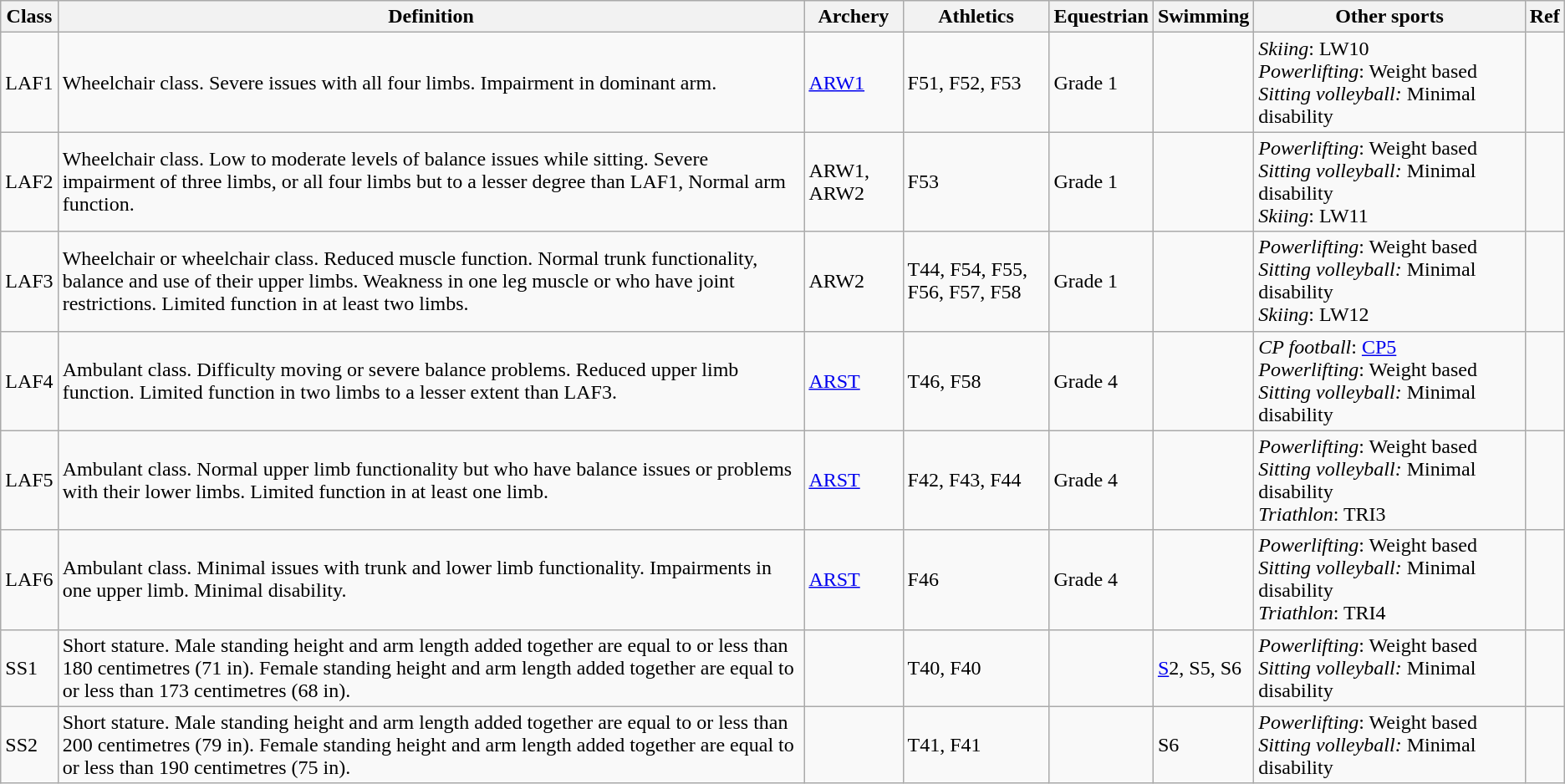<table class="wikitable">
<tr>
<th>Class</th>
<th>Definition</th>
<th>Archery</th>
<th>Athletics</th>
<th>Equestrian</th>
<th>Swimming</th>
<th>Other sports</th>
<th>Ref</th>
</tr>
<tr>
<td>LAF1</td>
<td>Wheelchair class. Severe issues with all four limbs. Impairment in dominant arm.</td>
<td><a href='#'>ARW1</a></td>
<td>F51, F52, F53</td>
<td>Grade 1</td>
<td></td>
<td><em>Skiing</em>: LW10<br><em>Powerlifting</em>: Weight based<br><em>Sitting volleyball:</em> Minimal disability</td>
<td></td>
</tr>
<tr>
<td>LAF2</td>
<td>Wheelchair class. Low to moderate levels of balance issues while sitting. Severe impairment of three limbs, or all four limbs but to a lesser degree than LAF1, Normal arm function.</td>
<td>ARW1, ARW2</td>
<td>F53</td>
<td>Grade 1</td>
<td></td>
<td><em>Powerlifting</em>: Weight based<br><em>Sitting volleyball:</em> Minimal disability<br><em>Skiing</em>: LW11</td>
<td></td>
</tr>
<tr>
<td>LAF3</td>
<td>Wheelchair or wheelchair class. Reduced muscle function. Normal trunk functionality, balance and use of their upper limbs. Weakness in one leg muscle or who have joint restrictions. Limited function in at least two limbs.</td>
<td>ARW2</td>
<td>T44, F54, F55, F56, F57, F58</td>
<td>Grade 1</td>
<td></td>
<td><em>Powerlifting</em>: Weight based<br><em>Sitting volleyball:</em> Minimal disability<br><em>Skiing</em>: LW12</td>
<td></td>
</tr>
<tr>
<td>LAF4</td>
<td>Ambulant class. Difficulty moving or severe balance problems. Reduced upper limb function. Limited function in two limbs to a lesser extent than LAF3.</td>
<td><a href='#'>ARST</a></td>
<td>T46, F58</td>
<td>Grade 4</td>
<td></td>
<td><em>CP football</em>: <a href='#'>CP5</a><br><em>Powerlifting</em>: Weight based 
<em>Sitting volleyball:</em> Minimal disability</td>
<td></td>
</tr>
<tr>
<td>LAF5</td>
<td>Ambulant class. Normal upper limb functionality but who have balance issues or problems with their lower limbs. Limited function in at least one limb.</td>
<td><a href='#'>ARST</a></td>
<td>F42, F43, F44</td>
<td>Grade 4</td>
<td></td>
<td><em>Powerlifting</em>: Weight based<br><em>Sitting volleyball:</em> Minimal disability<br><em>Triathlon</em>: TRI3</td>
<td></td>
</tr>
<tr>
<td>LAF6</td>
<td>Ambulant class. Minimal issues with trunk and lower limb functionality. Impairments in one upper limb. Minimal disability.</td>
<td><a href='#'>ARST</a></td>
<td>F46</td>
<td>Grade 4</td>
<td></td>
<td><em>Powerlifting</em>: Weight based<br><em>Sitting volleyball:</em> Minimal disability<br><em>Triathlon</em>: TRI4</td>
<td></td>
</tr>
<tr>
<td>SS1</td>
<td>Short stature. Male standing height and arm length added together are equal to or less than 180 centimetres (71 in). Female standing height and arm length added together are equal to or less than 173 centimetres (68 in).</td>
<td></td>
<td>T40, F40</td>
<td></td>
<td><a href='#'>S</a>2, S5, S6</td>
<td><em>Powerlifting</em>: Weight based<br><em>Sitting volleyball:</em> Minimal disability</td>
<td><br></td>
</tr>
<tr>
<td>SS2</td>
<td>Short stature. Male standing height and arm length added together are equal to or less than 200 centimetres (79 in). Female standing height and arm length added together are equal to or less than 190 centimetres (75 in).</td>
<td></td>
<td>T41, F41</td>
<td></td>
<td>S6</td>
<td><em>Powerlifting</em>: Weight based<br><em>Sitting volleyball:</em> Minimal disability</td>
<td></td>
</tr>
</table>
